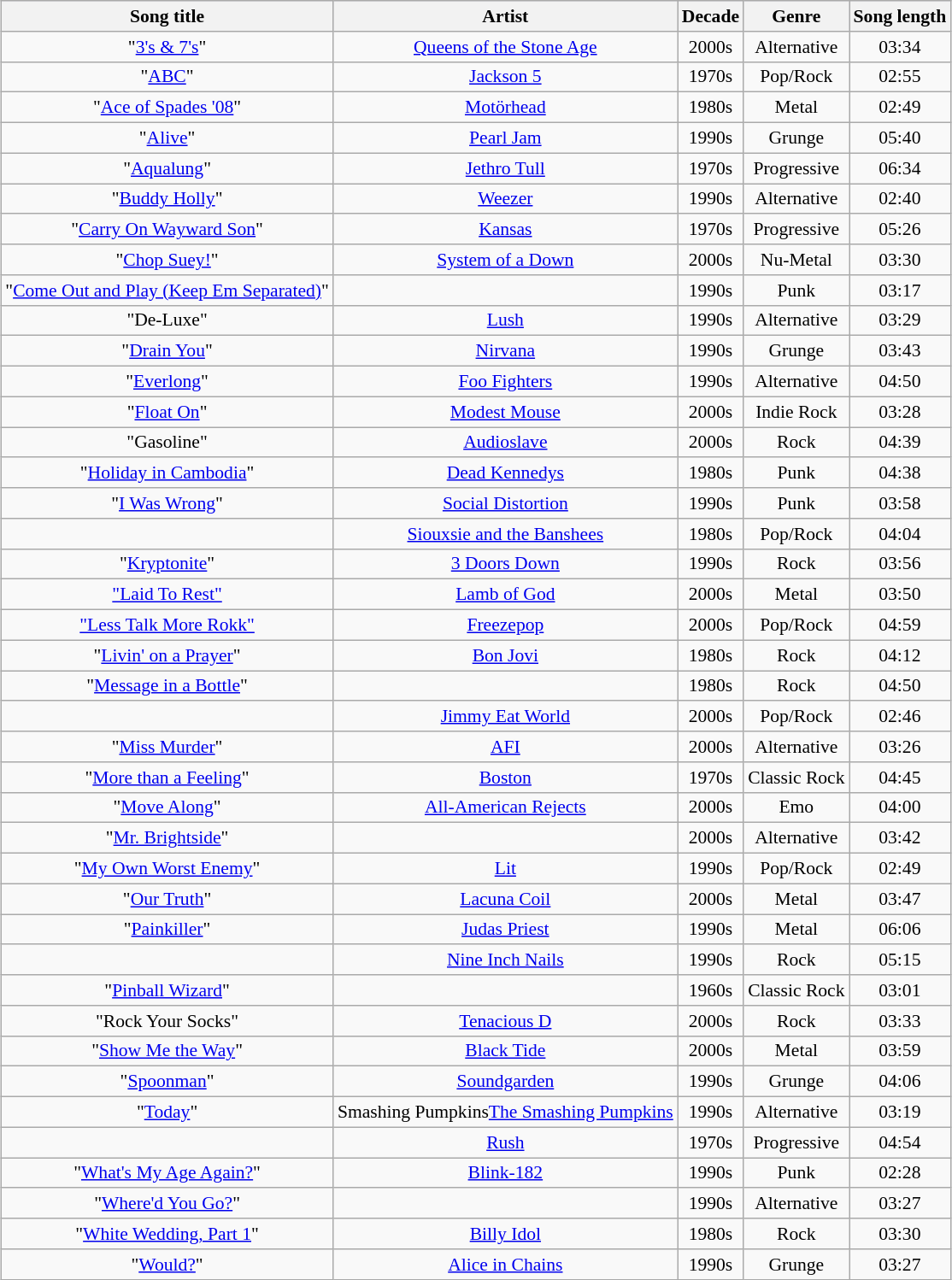<table class="wikitable sortable" style="font-size:90%; text-align:center; margin: 5px;">
<tr style="background:#ddddee;">
<th>Song title</th>
<th>Artist</th>
<th>Decade</th>
<th>Genre</th>
<th>Song length</th>
</tr>
<tr>
<td>"<a href='#'>3's & 7's</a>"</td>
<td><a href='#'>Queens of the Stone Age</a></td>
<td>2000s</td>
<td>Alternative</td>
<td>03:34</td>
</tr>
<tr>
<td>"<a href='#'>ABC</a>"</td>
<td><a href='#'>Jackson 5</a></td>
<td>1970s</td>
<td>Pop/Rock</td>
<td>02:55</td>
</tr>
<tr>
<td>"<a href='#'>Ace of Spades '08</a>"</td>
<td><a href='#'>Motörhead</a></td>
<td>1980s</td>
<td>Metal</td>
<td>02:49</td>
</tr>
<tr>
<td>"<a href='#'>Alive</a>"</td>
<td><a href='#'>Pearl Jam</a></td>
<td>1990s</td>
<td>Grunge</td>
<td>05:40</td>
</tr>
<tr>
<td>"<a href='#'>Aqualung</a>"</td>
<td><a href='#'>Jethro Tull</a></td>
<td>1970s</td>
<td>Progressive</td>
<td>06:34</td>
</tr>
<tr>
<td>"<a href='#'>Buddy Holly</a>"</td>
<td><a href='#'>Weezer</a></td>
<td>1990s</td>
<td>Alternative</td>
<td>02:40</td>
</tr>
<tr>
<td>"<a href='#'>Carry On Wayward Son</a>"</td>
<td><a href='#'>Kansas</a></td>
<td>1970s</td>
<td>Progressive</td>
<td>05:26</td>
</tr>
<tr>
<td>"<a href='#'>Chop Suey!</a>"</td>
<td><a href='#'>System of a Down</a></td>
<td>2000s</td>
<td>Nu-Metal</td>
<td>03:30</td>
</tr>
<tr>
<td>"<a href='#'>Come Out and Play (Keep Em Separated)</a>"</td>
<td></td>
<td>1990s</td>
<td>Punk</td>
<td>03:17</td>
</tr>
<tr>
<td>"De-Luxe"</td>
<td><a href='#'>Lush</a></td>
<td>1990s</td>
<td>Alternative</td>
<td>03:29</td>
</tr>
<tr>
<td>"<a href='#'>Drain You</a>"</td>
<td><a href='#'>Nirvana</a></td>
<td>1990s</td>
<td>Grunge</td>
<td>03:43</td>
</tr>
<tr>
<td>"<a href='#'>Everlong</a>"</td>
<td><a href='#'>Foo Fighters</a></td>
<td>1990s</td>
<td>Alternative</td>
<td>04:50</td>
</tr>
<tr>
<td>"<a href='#'>Float On</a>"</td>
<td><a href='#'>Modest Mouse</a></td>
<td>2000s</td>
<td>Indie Rock</td>
<td>03:28</td>
</tr>
<tr>
<td>"Gasoline"</td>
<td><a href='#'>Audioslave</a></td>
<td>2000s</td>
<td>Rock</td>
<td>04:39</td>
</tr>
<tr>
<td>"<a href='#'>Holiday in Cambodia</a>"</td>
<td><a href='#'>Dead Kennedys</a></td>
<td>1980s</td>
<td>Punk</td>
<td>04:38</td>
</tr>
<tr>
<td>"<a href='#'>I Was Wrong</a>"</td>
<td><a href='#'>Social Distortion</a></td>
<td>1990s</td>
<td>Punk</td>
<td>03:58</td>
</tr>
<tr>
<td></td>
<td><a href='#'>Siouxsie and the Banshees</a></td>
<td>1980s</td>
<td>Pop/Rock</td>
<td>04:04</td>
</tr>
<tr>
<td>"<a href='#'>Kryptonite</a>"</td>
<td><a href='#'>3 Doors Down</a></td>
<td>1990s</td>
<td>Rock</td>
<td>03:56</td>
</tr>
<tr>
<td><a href='#'>"Laid To Rest"</a></td>
<td><a href='#'>Lamb of God</a></td>
<td>2000s</td>
<td>Metal</td>
<td>03:50</td>
</tr>
<tr>
<td><a href='#'>"Less Talk More Rokk"</a></td>
<td><a href='#'>Freezepop</a></td>
<td>2000s</td>
<td>Pop/Rock</td>
<td>04:59</td>
</tr>
<tr>
<td>"<a href='#'>Livin' on a Prayer</a>"</td>
<td><a href='#'>Bon Jovi</a></td>
<td>1980s</td>
<td>Rock</td>
<td>04:12</td>
</tr>
<tr>
<td>"<a href='#'>Message in a Bottle</a>"</td>
<td></td>
<td>1980s</td>
<td>Rock</td>
<td>04:50</td>
</tr>
<tr>
<td></td>
<td><a href='#'>Jimmy Eat World</a></td>
<td>2000s</td>
<td>Pop/Rock</td>
<td>02:46</td>
</tr>
<tr>
<td>"<a href='#'>Miss Murder</a>"</td>
<td><a href='#'>AFI</a></td>
<td>2000s</td>
<td>Alternative</td>
<td>03:26</td>
</tr>
<tr>
<td>"<a href='#'>More than a Feeling</a>"</td>
<td><a href='#'>Boston</a></td>
<td>1970s</td>
<td>Classic Rock</td>
<td>04:45</td>
</tr>
<tr>
<td>"<a href='#'>Move Along</a>"</td>
<td><a href='#'>All-American Rejects</a></td>
<td>2000s</td>
<td>Emo</td>
<td>04:00</td>
</tr>
<tr>
<td>"<a href='#'>Mr. Brightside</a>"</td>
<td></td>
<td>2000s</td>
<td>Alternative</td>
<td>03:42</td>
</tr>
<tr>
<td>"<a href='#'>My Own Worst Enemy</a>"</td>
<td><a href='#'>Lit</a></td>
<td>1990s</td>
<td>Pop/Rock</td>
<td>02:49</td>
</tr>
<tr>
<td>"<a href='#'>Our Truth</a>"</td>
<td><a href='#'>Lacuna Coil</a></td>
<td>2000s</td>
<td>Metal</td>
<td>03:47</td>
</tr>
<tr>
<td>"<a href='#'>Painkiller</a>"</td>
<td><a href='#'>Judas Priest</a></td>
<td>1990s</td>
<td>Metal</td>
<td>06:06</td>
</tr>
<tr>
<td></td>
<td><a href='#'>Nine Inch Nails</a></td>
<td>1990s</td>
<td>Rock</td>
<td>05:15</td>
</tr>
<tr>
<td>"<a href='#'>Pinball Wizard</a>"</td>
<td></td>
<td>1960s</td>
<td>Classic Rock</td>
<td>03:01</td>
</tr>
<tr>
<td>"Rock Your Socks"</td>
<td><a href='#'>Tenacious D</a></td>
<td>2000s</td>
<td>Rock</td>
<td>03:33</td>
</tr>
<tr>
<td>"<a href='#'>Show Me the Way</a>"</td>
<td><a href='#'>Black Tide</a></td>
<td>2000s</td>
<td>Metal</td>
<td>03:59</td>
</tr>
<tr>
<td>"<a href='#'>Spoonman</a>"</td>
<td><a href='#'>Soundgarden</a></td>
<td>1990s</td>
<td>Grunge</td>
<td>04:06</td>
</tr>
<tr>
<td>"<a href='#'>Today</a>"</td>
<td><span>Smashing Pumpkins</span><a href='#'>The Smashing Pumpkins</a></td>
<td>1990s</td>
<td>Alternative</td>
<td>03:19</td>
</tr>
<tr>
<td></td>
<td><a href='#'>Rush</a></td>
<td>1970s</td>
<td>Progressive</td>
<td>04:54</td>
</tr>
<tr>
<td>"<a href='#'>What's My Age Again?</a>"</td>
<td><a href='#'>Blink-182</a></td>
<td>1990s</td>
<td>Punk</td>
<td>02:28</td>
</tr>
<tr>
<td>"<a href='#'>Where'd You Go?</a>"</td>
<td></td>
<td>1990s</td>
<td>Alternative</td>
<td>03:27</td>
</tr>
<tr>
<td>"<a href='#'>White Wedding, Part 1</a>"</td>
<td><a href='#'>Billy Idol</a></td>
<td>1980s</td>
<td>Rock</td>
<td>03:30</td>
</tr>
<tr>
<td>"<a href='#'>Would?</a>"</td>
<td><a href='#'>Alice in Chains</a></td>
<td>1990s</td>
<td>Grunge</td>
<td>03:27</td>
</tr>
</table>
